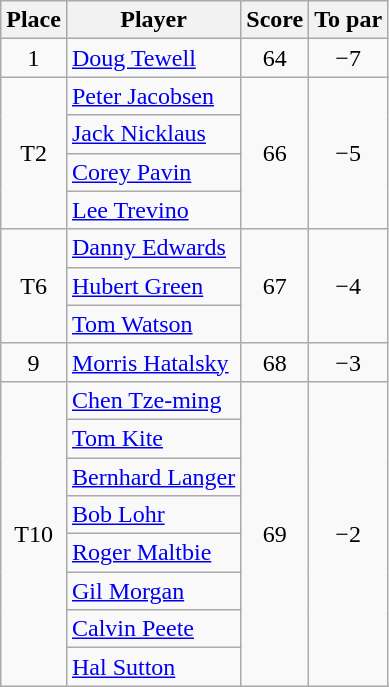<table class="wikitable">
<tr>
<th>Place</th>
<th>Player</th>
<th>Score</th>
<th>To par</th>
</tr>
<tr>
<td align="center">1</td>
<td> <a href='#'>Doug Tewell</a></td>
<td align="center">64</td>
<td align="center">−7</td>
</tr>
<tr>
<td rowspan=4 align="center">T2</td>
<td> <a href='#'>Peter Jacobsen</a></td>
<td rowspan=4 align="center">66</td>
<td rowspan=4 align="center">−5</td>
</tr>
<tr>
<td> <a href='#'>Jack Nicklaus</a></td>
</tr>
<tr>
<td> <a href='#'>Corey Pavin</a></td>
</tr>
<tr>
<td> <a href='#'>Lee Trevino</a></td>
</tr>
<tr>
<td rowspan=3 align="center">T6</td>
<td> <a href='#'>Danny Edwards</a></td>
<td rowspan=3 align="center">67</td>
<td rowspan=3 align="center">−4</td>
</tr>
<tr>
<td> <a href='#'>Hubert Green</a></td>
</tr>
<tr>
<td> <a href='#'>Tom Watson</a></td>
</tr>
<tr>
<td align="center">9</td>
<td> <a href='#'>Morris Hatalsky</a></td>
<td align="center">68</td>
<td align="center">−3</td>
</tr>
<tr>
<td rowspan=8 align="center">T10</td>
<td> <a href='#'>Chen Tze-ming</a></td>
<td rowspan=8 align="center">69</td>
<td rowspan=8 align="center">−2</td>
</tr>
<tr>
<td> <a href='#'>Tom Kite</a></td>
</tr>
<tr>
<td> <a href='#'>Bernhard Langer</a></td>
</tr>
<tr>
<td> <a href='#'>Bob Lohr</a></td>
</tr>
<tr>
<td> <a href='#'>Roger Maltbie</a></td>
</tr>
<tr>
<td> <a href='#'>Gil Morgan</a></td>
</tr>
<tr>
<td> <a href='#'>Calvin Peete</a></td>
</tr>
<tr>
<td> <a href='#'>Hal Sutton</a></td>
</tr>
</table>
